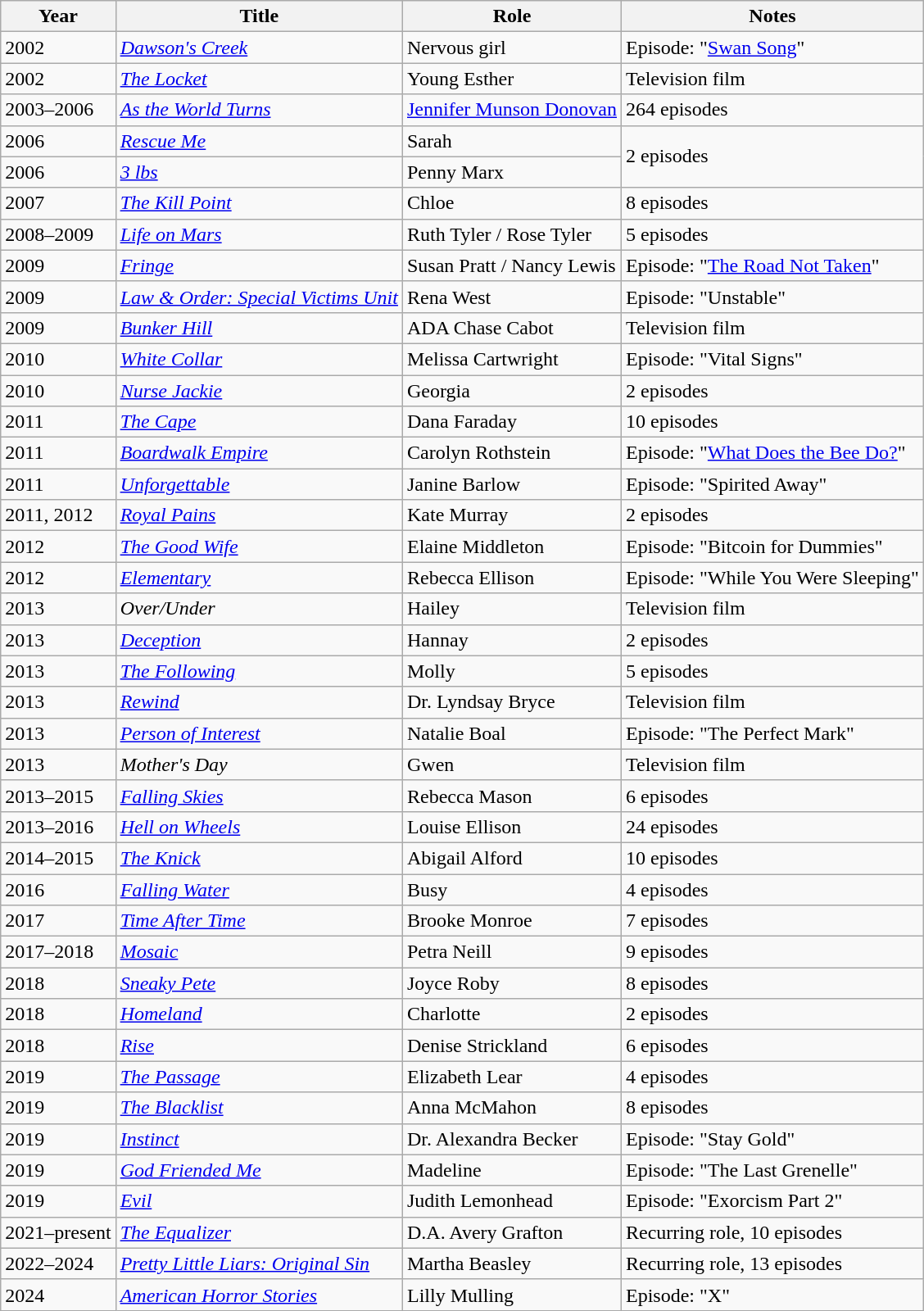<table class="wikitable sortable">
<tr>
<th>Year</th>
<th>Title</th>
<th>Role</th>
<th>Notes</th>
</tr>
<tr>
<td>2002</td>
<td><em><a href='#'>Dawson's Creek</a></em></td>
<td>Nervous girl</td>
<td>Episode: "<a href='#'>Swan Song</a>"</td>
</tr>
<tr>
<td>2002</td>
<td><a href='#'><em>The Locket</em></a></td>
<td>Young Esther</td>
<td>Television film</td>
</tr>
<tr>
<td>2003–2006</td>
<td><em><a href='#'>As the World Turns</a></em></td>
<td><a href='#'>Jennifer Munson Donovan</a></td>
<td>264 episodes</td>
</tr>
<tr>
<td>2006</td>
<td><a href='#'><em>Rescue Me</em></a></td>
<td>Sarah</td>
<td rowspan="2">2 episodes</td>
</tr>
<tr>
<td>2006</td>
<td><em><a href='#'>3 lbs</a></em></td>
<td>Penny Marx</td>
</tr>
<tr>
<td>2007</td>
<td><em><a href='#'>The Kill Point</a></em></td>
<td>Chloe</td>
<td>8 episodes</td>
</tr>
<tr>
<td>2008–2009</td>
<td><a href='#'><em>Life on Mars</em></a></td>
<td>Ruth Tyler / Rose Tyler</td>
<td>5 episodes</td>
</tr>
<tr>
<td>2009</td>
<td><a href='#'><em>Fringe</em></a></td>
<td>Susan Pratt / Nancy Lewis</td>
<td>Episode: "<a href='#'>The Road Not Taken</a>"</td>
</tr>
<tr>
<td>2009</td>
<td><em><a href='#'>Law & Order: Special Victims Unit</a></em></td>
<td>Rena West</td>
<td>Episode: "Unstable"</td>
</tr>
<tr>
<td>2009</td>
<td><a href='#'><em>Bunker Hill</em></a></td>
<td>ADA Chase Cabot</td>
<td>Television film</td>
</tr>
<tr>
<td>2010</td>
<td><a href='#'><em>White Collar</em></a></td>
<td>Melissa Cartwright</td>
<td>Episode: "Vital Signs"</td>
</tr>
<tr>
<td>2010</td>
<td><em><a href='#'>Nurse Jackie</a></em></td>
<td>Georgia</td>
<td>2 episodes</td>
</tr>
<tr>
<td>2011</td>
<td><a href='#'><em>The Cape</em></a></td>
<td>Dana Faraday</td>
<td>10 episodes</td>
</tr>
<tr>
<td>2011</td>
<td><em><a href='#'>Boardwalk Empire</a></em></td>
<td>Carolyn Rothstein</td>
<td>Episode: "<a href='#'>What Does the Bee Do?</a>"</td>
</tr>
<tr>
<td>2011</td>
<td><a href='#'><em>Unforgettable</em></a></td>
<td>Janine Barlow</td>
<td>Episode: "Spirited Away"</td>
</tr>
<tr>
<td>2011, 2012</td>
<td><em><a href='#'>Royal Pains</a></em></td>
<td>Kate Murray</td>
<td>2 episodes</td>
</tr>
<tr>
<td>2012</td>
<td><em><a href='#'>The Good Wife</a></em></td>
<td>Elaine Middleton</td>
<td>Episode: "Bitcoin for Dummies"</td>
</tr>
<tr>
<td>2012</td>
<td><a href='#'><em>Elementary</em></a></td>
<td>Rebecca Ellison</td>
<td>Episode: "While You Were Sleeping"</td>
</tr>
<tr>
<td>2013</td>
<td><em>Over/Under</em></td>
<td>Hailey</td>
<td>Television film</td>
</tr>
<tr>
<td>2013</td>
<td><a href='#'><em>Deception</em></a></td>
<td>Hannay</td>
<td>2 episodes</td>
</tr>
<tr>
<td>2013</td>
<td><em><a href='#'>The Following</a></em></td>
<td>Molly</td>
<td>5 episodes</td>
</tr>
<tr>
<td>2013</td>
<td><a href='#'><em>Rewind</em></a></td>
<td>Dr. Lyndsay Bryce</td>
<td>Television film</td>
</tr>
<tr>
<td>2013</td>
<td><a href='#'><em>Person of Interest</em></a></td>
<td>Natalie Boal</td>
<td>Episode: "The Perfect Mark"</td>
</tr>
<tr>
<td>2013</td>
<td><em>Mother's Day</em></td>
<td>Gwen</td>
<td>Television film</td>
</tr>
<tr>
<td>2013–2015</td>
<td><em><a href='#'>Falling Skies</a></em></td>
<td>Rebecca Mason</td>
<td>6 episodes</td>
</tr>
<tr>
<td>2013–2016</td>
<td><a href='#'><em>Hell on Wheels</em></a></td>
<td>Louise Ellison</td>
<td>24 episodes</td>
</tr>
<tr>
<td>2014–2015</td>
<td><em><a href='#'>The Knick</a></em></td>
<td>Abigail Alford</td>
<td>10 episodes</td>
</tr>
<tr>
<td>2016</td>
<td><a href='#'><em>Falling Water</em></a></td>
<td>Busy</td>
<td>4 episodes</td>
</tr>
<tr>
<td>2017</td>
<td><a href='#'><em>Time After Time</em></a></td>
<td>Brooke Monroe</td>
<td>7 episodes</td>
</tr>
<tr>
<td>2017–2018</td>
<td><a href='#'><em>Mosaic</em></a></td>
<td>Petra Neill</td>
<td>9 episodes</td>
</tr>
<tr>
<td>2018</td>
<td><em><a href='#'>Sneaky Pete</a></em></td>
<td>Joyce Roby</td>
<td>8 episodes</td>
</tr>
<tr>
<td>2018</td>
<td><a href='#'><em>Homeland</em></a></td>
<td>Charlotte</td>
<td>2 episodes</td>
</tr>
<tr>
<td>2018</td>
<td><a href='#'><em>Rise</em></a></td>
<td>Denise Strickland</td>
<td>6 episodes</td>
</tr>
<tr>
<td>2019</td>
<td><a href='#'><em>The Passage</em></a></td>
<td>Elizabeth Lear</td>
<td>4 episodes</td>
</tr>
<tr>
<td>2019</td>
<td><a href='#'><em>The Blacklist</em></a></td>
<td>Anna McMahon</td>
<td>8 episodes</td>
</tr>
<tr>
<td>2019</td>
<td><a href='#'><em>Instinct</em></a></td>
<td>Dr. Alexandra Becker</td>
<td>Episode: "Stay Gold"</td>
</tr>
<tr>
<td>2019</td>
<td><em><a href='#'>God Friended Me</a></em></td>
<td>Madeline</td>
<td>Episode: "The Last Grenelle"</td>
</tr>
<tr>
<td>2019</td>
<td><a href='#'><em>Evil</em></a></td>
<td>Judith Lemonhead</td>
<td>Episode: "Exorcism Part 2"</td>
</tr>
<tr>
<td>2021–present</td>
<td><a href='#'><em>The Equalizer</em></a></td>
<td>D.A. Avery Grafton</td>
<td>Recurring role, 10 episodes</td>
</tr>
<tr>
<td>2022–2024</td>
<td><em><a href='#'>Pretty Little Liars: Original Sin</a></em></td>
<td>Martha Beasley</td>
<td>Recurring role, 13 episodes</td>
</tr>
<tr>
<td>2024</td>
<td><em><a href='#'>American Horror Stories</a></em></td>
<td>Lilly Mulling</td>
<td>Episode: "X"</td>
</tr>
</table>
